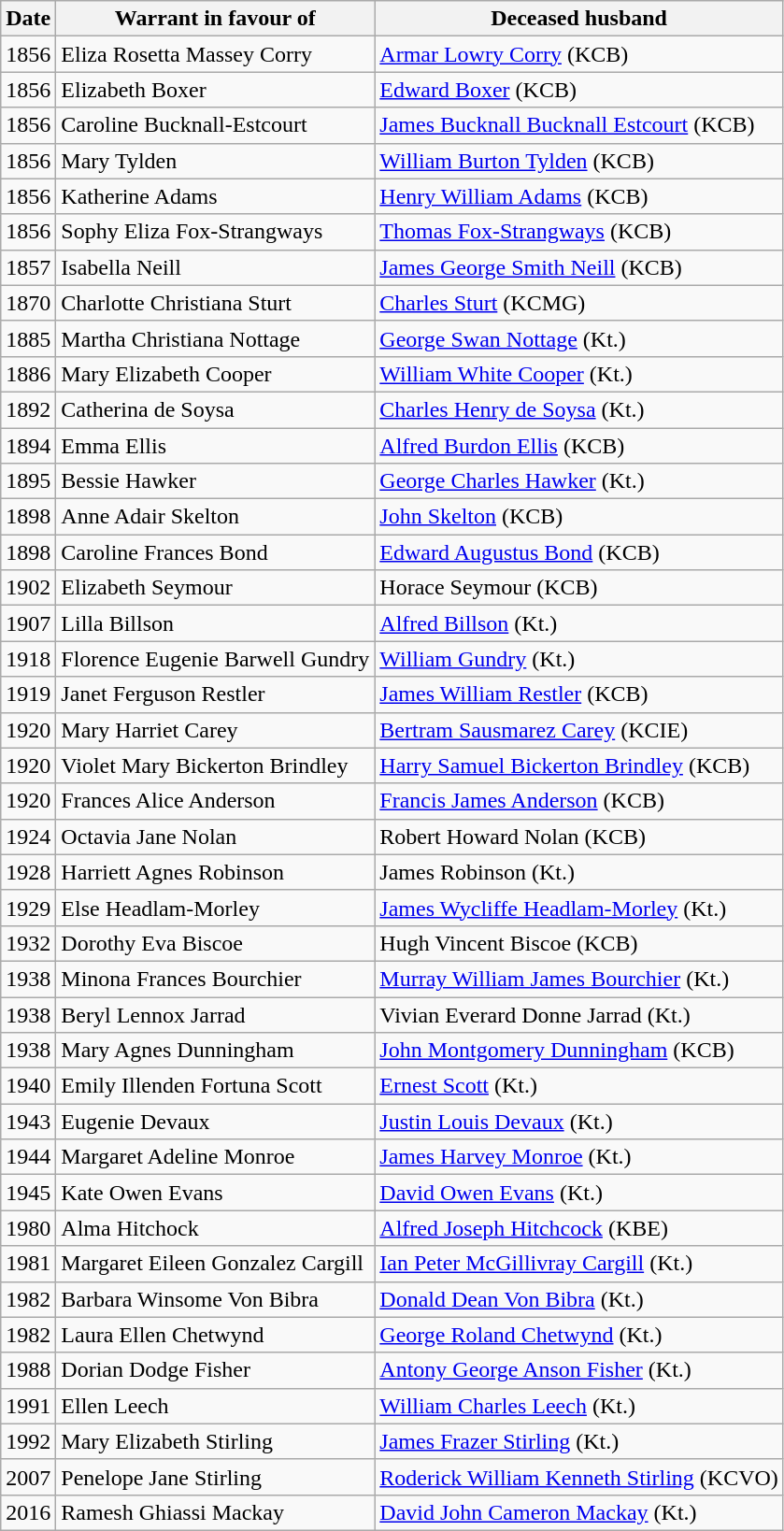<table class="wikitable">
<tr>
<th>Date</th>
<th>Warrant in favour of</th>
<th>Deceased husband</th>
</tr>
<tr>
<td>1856</td>
<td>Eliza Rosetta Massey Corry</td>
<td><a href='#'>Armar Lowry Corry</a> (KCB)</td>
</tr>
<tr>
<td>1856</td>
<td>Elizabeth Boxer</td>
<td><a href='#'>Edward Boxer</a> (KCB)</td>
</tr>
<tr>
<td>1856</td>
<td>Caroline Bucknall-Estcourt</td>
<td><a href='#'>James Bucknall Bucknall Estcourt</a> (KCB)</td>
</tr>
<tr>
<td>1856</td>
<td>Mary Tylden</td>
<td><a href='#'>William Burton Tylden</a> (KCB)</td>
</tr>
<tr>
<td>1856</td>
<td>Katherine Adams</td>
<td><a href='#'>Henry William Adams</a> (KCB)</td>
</tr>
<tr>
<td>1856</td>
<td>Sophy Eliza Fox-Strangways</td>
<td><a href='#'>Thomas Fox-Strangways</a> (KCB)</td>
</tr>
<tr>
<td>1857</td>
<td>Isabella Neill</td>
<td><a href='#'>James George Smith Neill</a> (KCB)</td>
</tr>
<tr>
<td>1870</td>
<td>Charlotte Christiana Sturt</td>
<td><a href='#'>Charles Sturt</a> (KCMG)</td>
</tr>
<tr>
<td>1885</td>
<td>Martha Christiana Nottage</td>
<td><a href='#'>George Swan Nottage</a> (Kt.)</td>
</tr>
<tr>
<td>1886</td>
<td>Mary Elizabeth Cooper</td>
<td><a href='#'>William White Cooper</a> (Kt.)</td>
</tr>
<tr>
<td>1892</td>
<td>Catherina de Soysa</td>
<td><a href='#'>Charles Henry de Soysa</a> (Kt.)</td>
</tr>
<tr>
<td>1894</td>
<td>Emma Ellis</td>
<td><a href='#'>Alfred Burdon Ellis</a> (KCB)</td>
</tr>
<tr>
<td>1895</td>
<td>Bessie Hawker</td>
<td><a href='#'>George Charles Hawker</a> (Kt.)</td>
</tr>
<tr>
<td>1898</td>
<td>Anne Adair Skelton</td>
<td><a href='#'>John Skelton</a> (KCB)</td>
</tr>
<tr>
<td>1898</td>
<td>Caroline Frances Bond</td>
<td><a href='#'>Edward Augustus Bond</a> (KCB)</td>
</tr>
<tr>
<td>1902</td>
<td>Elizabeth Seymour</td>
<td>Horace Seymour (KCB)</td>
</tr>
<tr>
<td>1907</td>
<td>Lilla Billson</td>
<td><a href='#'>Alfred Billson</a> (Kt.)</td>
</tr>
<tr>
<td>1918</td>
<td>Florence Eugenie Barwell Gundry</td>
<td><a href='#'>William Gundry</a> (Kt.)</td>
</tr>
<tr>
<td>1919</td>
<td>Janet Ferguson Restler</td>
<td><a href='#'>James William Restler</a> (KCB)</td>
</tr>
<tr>
<td>1920</td>
<td>Mary Harriet Carey</td>
<td><a href='#'>Bertram Sausmarez Carey</a> (KCIE)</td>
</tr>
<tr>
<td>1920</td>
<td>Violet Mary Bickerton Brindley</td>
<td><a href='#'>Harry Samuel Bickerton Brindley</a> (KCB)</td>
</tr>
<tr>
<td>1920</td>
<td>Frances Alice Anderson</td>
<td><a href='#'>Francis James Anderson</a> (KCB)</td>
</tr>
<tr>
<td>1924</td>
<td>Octavia Jane Nolan</td>
<td>Robert Howard Nolan (KCB)</td>
</tr>
<tr>
<td>1928</td>
<td>Harriett Agnes Robinson</td>
<td>James Robinson (Kt.)</td>
</tr>
<tr>
<td>1929</td>
<td>Else Headlam-Morley</td>
<td><a href='#'>James Wycliffe Headlam-Morley</a> (Kt.)</td>
</tr>
<tr>
<td>1932</td>
<td>Dorothy Eva Biscoe</td>
<td>Hugh Vincent Biscoe (KCB)</td>
</tr>
<tr>
<td>1938</td>
<td>Minona Frances Bourchier</td>
<td><a href='#'>Murray William James Bourchier</a> (Kt.)</td>
</tr>
<tr>
<td>1938</td>
<td>Beryl Lennox Jarrad</td>
<td>Vivian Everard Donne Jarrad (Kt.)</td>
</tr>
<tr>
<td>1938</td>
<td>Mary Agnes Dunningham</td>
<td><a href='#'>John Montgomery Dunningham</a> (KCB)</td>
</tr>
<tr>
<td>1940</td>
<td>Emily Illenden Fortuna Scott</td>
<td><a href='#'>Ernest Scott</a> (Kt.)</td>
</tr>
<tr>
<td>1943</td>
<td>Eugenie Devaux</td>
<td><a href='#'>Justin Louis Devaux</a> (Kt.)</td>
</tr>
<tr>
<td>1944</td>
<td>Margaret Adeline Monroe</td>
<td><a href='#'>James Harvey Monroe</a> (Kt.)</td>
</tr>
<tr>
<td>1945</td>
<td>Kate Owen Evans</td>
<td><a href='#'>David Owen Evans</a> (Kt.)</td>
</tr>
<tr>
<td>1980</td>
<td>Alma Hitchock</td>
<td><a href='#'>Alfred Joseph Hitchcock</a> (KBE)</td>
</tr>
<tr>
<td>1981</td>
<td>Margaret Eileen Gonzalez Cargill</td>
<td><a href='#'>Ian Peter McGillivray Cargill</a> (Kt.)</td>
</tr>
<tr>
<td>1982</td>
<td>Barbara Winsome Von Bibra</td>
<td><a href='#'>Donald Dean Von Bibra</a> (Kt.)</td>
</tr>
<tr>
<td>1982</td>
<td>Laura Ellen Chetwynd</td>
<td><a href='#'>George Roland Chetwynd</a> (Kt.)</td>
</tr>
<tr>
<td>1988</td>
<td>Dorian Dodge Fisher</td>
<td><a href='#'>Antony George Anson Fisher</a> (Kt.)</td>
</tr>
<tr>
<td>1991</td>
<td>Ellen Leech</td>
<td><a href='#'>William Charles Leech</a> (Kt.)</td>
</tr>
<tr>
<td>1992</td>
<td>Mary Elizabeth Stirling</td>
<td><a href='#'>James Frazer Stirling</a> (Kt.)</td>
</tr>
<tr>
<td>2007</td>
<td>Penelope Jane Stirling</td>
<td><a href='#'>Roderick William Kenneth Stirling</a> (KCVO)</td>
</tr>
<tr>
<td>2016</td>
<td>Ramesh Ghiassi Mackay</td>
<td><a href='#'>David John Cameron Mackay</a> (Kt.)</td>
</tr>
</table>
